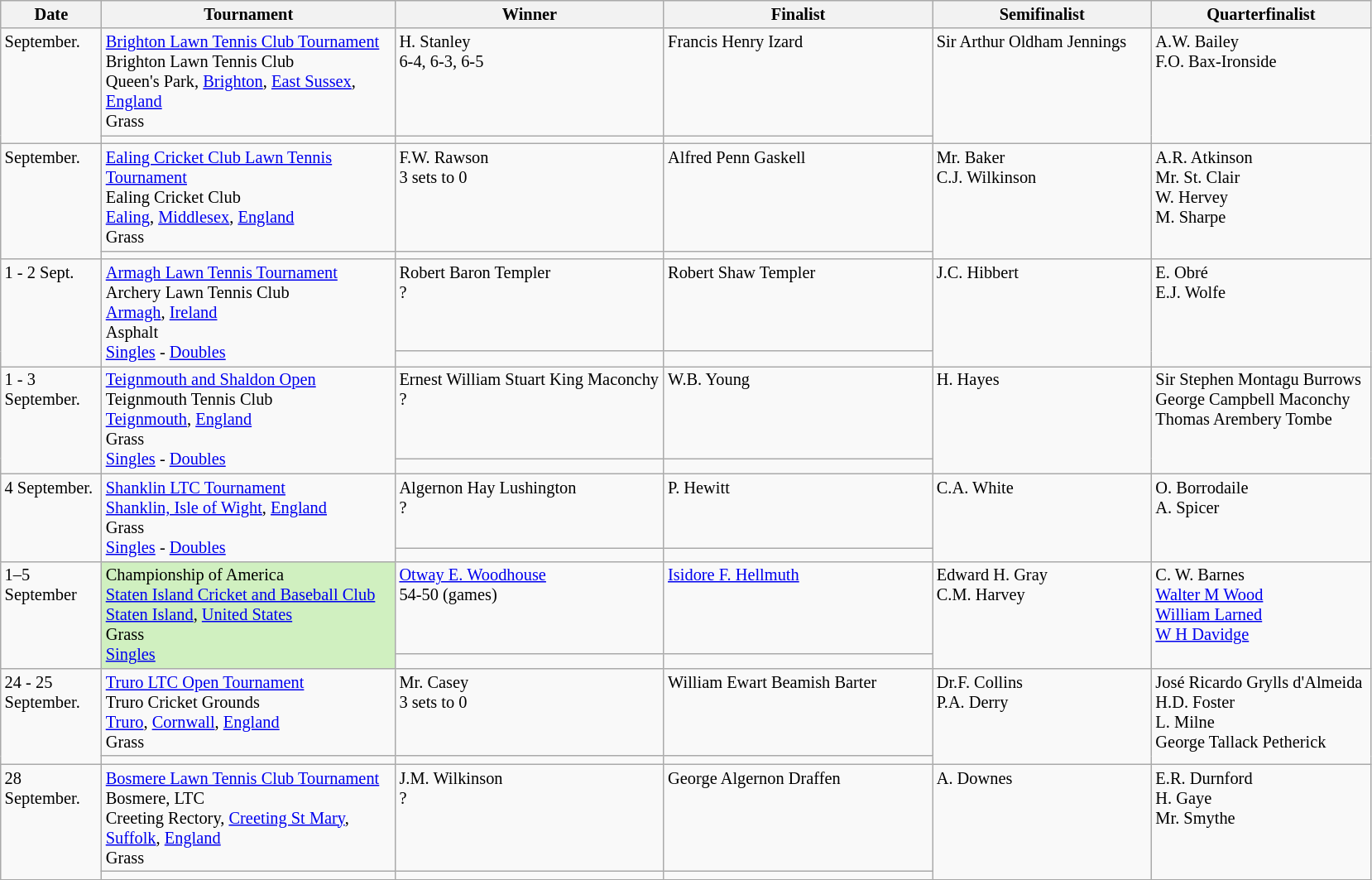<table class="wikitable" style="font-size:85%;">
<tr>
<th width="75">Date</th>
<th width="230">Tournament</th>
<th width="210">Winner</th>
<th width="210">Finalist</th>
<th width="170">Semifinalist</th>
<th width="170">Quarterfinalist</th>
</tr>
<tr valign=top>
<td rowspan=2>September.</td>
<td><a href='#'>Brighton Lawn Tennis Club Tournament</a><br>Brighton Lawn Tennis Club<br>Queen's Park, <a href='#'>Brighton</a>, <a href='#'>East Sussex</a>, <a href='#'>England</a><br>Grass<br></td>
<td> H. Stanley<br>6-4, 6-3, 6-5</td>
<td> Francis Henry Izard</td>
<td rowspan=2> Sir Arthur Oldham Jennings</td>
<td rowspan=2> A.W. Bailey<br> F.O. Bax-Ironside</td>
</tr>
<tr valign=top>
<td></td>
<td></td>
</tr>
<tr valign=top>
<td rowspan=2>September.</td>
<td><a href='#'>Ealing Cricket Club Lawn Tennis Tournament</a><br>Ealing Cricket Club<br><a href='#'>Ealing</a>, <a href='#'>Middlesex</a>, <a href='#'>England</a><br>Grass<br></td>
<td>  F.W. Rawson<br>3 sets to 0</td>
<td> Alfred Penn Gaskell</td>
<td rowspan=2> Mr. Baker<br> C.J. Wilkinson</td>
<td rowspan=2> A.R. Atkinson<br>  Mr. St. Clair<br>  W. Hervey<br>  M. Sharpe<br></td>
</tr>
<tr valign=top>
<td></td>
<td></td>
</tr>
<tr valign=top>
<td rowspan=2>1 - 2 Sept.</td>
<td rowspan=2><a href='#'>Armagh Lawn Tennis Tournament</a><br>Archery Lawn Tennis Club<br><a href='#'>Armagh</a>, <a href='#'>Ireland</a><br>Asphalt<br><a href='#'>Singles</a> - <a href='#'>Doubles</a></td>
<td> Robert Baron Templer <br>?</td>
<td> Robert Shaw Templer</td>
<td rowspan=2> J.C. Hibbert</td>
<td rowspan=2> E. Obré<br> E.J. Wolfe</td>
</tr>
<tr valign=top>
<td></td>
<td></td>
</tr>
<tr valign=top>
<td rowspan=2>1 - 3 September.</td>
<td rowspan=2><a href='#'>Teignmouth and Shaldon Open</a><br>Teignmouth Tennis Club<br><a href='#'>Teignmouth</a>, <a href='#'>England</a><br>Grass<br><a href='#'>Singles</a> - <a href='#'>Doubles</a></td>
<td>  Ernest William Stuart King Maconchy<br>?</td>
<td> W.B. Young</td>
<td rowspan=2> H. Hayes</td>
<td rowspan=2> Sir Stephen Montagu Burrows<br> George Campbell Maconchy<br> Thomas Arembery Tombe</td>
</tr>
<tr valign=top>
<td></td>
<td></td>
</tr>
<tr valign=top>
<td rowspan=2>4 September.</td>
<td rowspan=2><a href='#'>Shanklin LTC Tournament</a><br><a href='#'>Shanklin, Isle of Wight</a>, <a href='#'>England</a><br>Grass<br><a href='#'>Singles</a> - <a href='#'>Doubles</a></td>
<td> Algernon Hay Lushington<br>?</td>
<td> P. Hewitt</td>
<td rowspan=2> C.A. White</td>
<td rowspan=2> O. Borrodaile<br> A. Spicer</td>
</tr>
<tr valign=top>
<td></td>
<td></td>
</tr>
<tr valign=top>
<td rowspan=2>1–5 September</td>
<td style="background:#d0f0c0" rowspan=2>Championship of America  <br><a href='#'>Staten Island Cricket and Baseball Club</a><br><a href='#'>Staten Island</a>, <a href='#'>United States</a><br>Grass<br><a href='#'>Singles</a></td>
<td> <a href='#'>Otway E. Woodhouse</a><br>54-50 (games)</td>
<td> <a href='#'>Isidore F. Hellmuth</a></td>
<td rowspan=2> Edward H. Gray<br>  C.M. Harvey</td>
<td rowspan=2> C. W. Barnes<br>  <a href='#'>Walter M Wood</a><br>  <a href='#'>William Larned</a> <br> <a href='#'>W H Davidge</a><br></td>
</tr>
<tr valign=top>
<td></td>
<td></td>
</tr>
<tr valign=top>
<td rowspan=2>24 - 25 September.</td>
<td><a href='#'>Truro LTC Open Tournament</a><br>Truro Cricket Grounds<br><a href='#'>Truro</a>, <a href='#'>Cornwall</a>, <a href='#'>England</a><br>Grass<br></td>
<td> Mr. Casey<br>3 sets to 0</td>
<td> William Ewart Beamish Barter</td>
<td rowspan=2> Dr.F. Collins <br> P.A. Derry</td>
<td rowspan=2> José Ricardo Grylls d'Almeida<br> H.D. Foster <br> L. Milne<br> George Tallack Petherick</td>
</tr>
<tr valign=top>
<td></td>
<td></td>
</tr>
<tr valign=top>
<td rowspan=2>28 September.</td>
<td><a href='#'>Bosmere Lawn Tennis Club Tournament</a><br>Bosmere, LTC<br>Creeting Rectory, <a href='#'>Creeting St Mary</a>, <a href='#'>Suffolk</a>, <a href='#'>England</a><br>Grass<br></td>
<td> J.M. Wilkinson<br> ?</td>
<td> George Algernon Draffen</td>
<td rowspan=2> A. Downes</td>
<td rowspan=2>  E.R. Durnford<br> H. Gaye<br> Mr. Smythe<br></td>
</tr>
<tr valign=top>
<td></td>
<td></td>
</tr>
<tr valign=top>
</tr>
</table>
